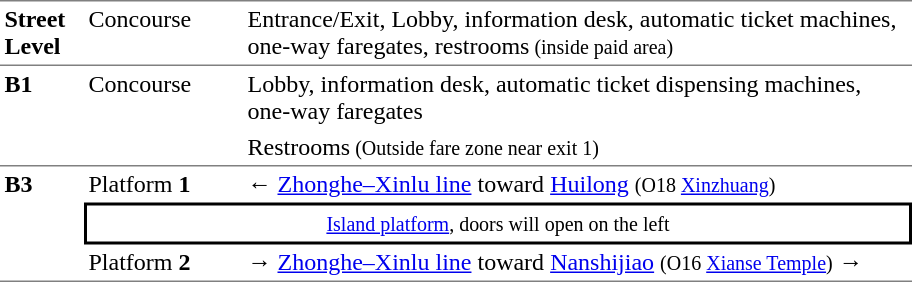<table border=0 cellspacing=0 cellpadding=3>
<tr>
<td style="border-bottom:solid 1px gray;border-top:solid 1px gray;" width=50 valign=top><strong>Street Level</strong></td>
<td style="border-top:solid 1px gray;border-bottom:solid 1px gray;" width=100 valign=top>Concourse</td>
<td style="border-top:solid 1px gray;border-bottom:solid 1px gray;" width=440 valign=top>Entrance/Exit, Lobby, information desk, automatic ticket machines, one-way faregates, restrooms<small> (inside paid area)</small></td>
</tr>
<tr>
<td style="border-bottom:solid 1px gray;" rowspan=2 valign=top><strong>B1</strong></td>
<td style="border-bottom:solid 1px gray;" rowspan=2 valign=top>Concourse</td>
<td width=390>Lobby, information desk, automatic ticket dispensing machines, one-way faregates</td>
</tr>
<tr>
<td style="border-bottom:solid 1px gray;">Restrooms<small> (Outside fare zone near exit 1)</small></td>
</tr>
<tr>
<td style="border-bottom:solid 1px gray;" rowspan=3 valign=top><strong>B3</strong></td>
<td>Platform <span><strong>1</strong></span></td>
<td>←  <a href='#'>Zhonghe–Xinlu line</a> toward <a href='#'>Huilong</a> <small>(O18 <a href='#'>Xinzhuang</a>)</small></td>
</tr>
<tr>
<td style="border-top:solid 2px black;border-right:solid 2px black;border-left:solid 2px black;border-bottom:solid 2px black;text-align:center;" colspan=2><small><a href='#'>Island platform</a>, doors will open on the left</small></td>
</tr>
<tr>
<td style="border-bottom:solid 1px gray;">Platform <span><strong>2</strong></span></td>
<td style="border-bottom:solid 1px gray;"><span>→</span>  <a href='#'>Zhonghe–Xinlu line</a> toward <a href='#'>Nanshijiao</a> <small>(O16 <a href='#'>Xianse Temple</a>)</small> →</td>
</tr>
</table>
